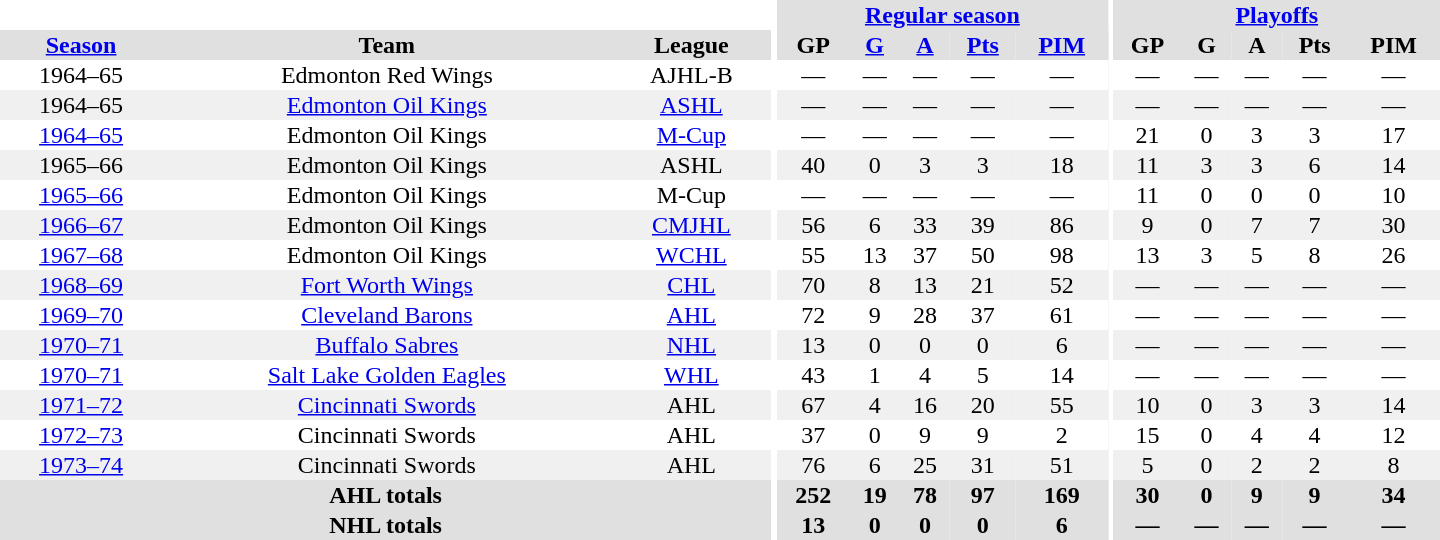<table border="0" cellpadding="1" cellspacing="0" style="text-align:center; width:60em">
<tr bgcolor="#e0e0e0">
<th colspan="3" bgcolor="#ffffff"></th>
<th rowspan="100" bgcolor="#ffffff"></th>
<th colspan="5"><a href='#'>Regular season</a></th>
<th rowspan="100" bgcolor="#ffffff"></th>
<th colspan="5"><a href='#'>Playoffs</a></th>
</tr>
<tr bgcolor="#e0e0e0">
<th><a href='#'>Season</a></th>
<th>Team</th>
<th>League</th>
<th>GP</th>
<th><a href='#'>G</a></th>
<th><a href='#'>A</a></th>
<th><a href='#'>Pts</a></th>
<th><a href='#'>PIM</a></th>
<th>GP</th>
<th>G</th>
<th>A</th>
<th>Pts</th>
<th>PIM</th>
</tr>
<tr>
<td>1964–65</td>
<td>Edmonton Red Wings</td>
<td>AJHL-B</td>
<td>—</td>
<td>—</td>
<td>—</td>
<td>—</td>
<td>—</td>
<td>—</td>
<td>—</td>
<td>—</td>
<td>—</td>
<td>—</td>
</tr>
<tr bgcolor="#f0f0f0">
<td>1964–65</td>
<td><a href='#'>Edmonton Oil Kings</a></td>
<td><a href='#'>ASHL</a></td>
<td>—</td>
<td>—</td>
<td>—</td>
<td>—</td>
<td>—</td>
<td>—</td>
<td>—</td>
<td>—</td>
<td>—</td>
<td>—</td>
</tr>
<tr>
<td><a href='#'>1964–65</a></td>
<td>Edmonton Oil Kings</td>
<td><a href='#'>M-Cup</a></td>
<td>—</td>
<td>—</td>
<td>—</td>
<td>—</td>
<td>—</td>
<td>21</td>
<td>0</td>
<td>3</td>
<td>3</td>
<td>17</td>
</tr>
<tr bgcolor="#f0f0f0">
<td>1965–66</td>
<td>Edmonton Oil Kings</td>
<td>ASHL</td>
<td>40</td>
<td>0</td>
<td>3</td>
<td>3</td>
<td>18</td>
<td>11</td>
<td>3</td>
<td>3</td>
<td>6</td>
<td>14</td>
</tr>
<tr>
<td><a href='#'>1965–66</a></td>
<td>Edmonton Oil Kings</td>
<td>M-Cup</td>
<td>—</td>
<td>—</td>
<td>—</td>
<td>—</td>
<td>—</td>
<td>11</td>
<td>0</td>
<td>0</td>
<td>0</td>
<td>10</td>
</tr>
<tr bgcolor="#f0f0f0">
<td><a href='#'>1966–67</a></td>
<td>Edmonton Oil Kings</td>
<td><a href='#'>CMJHL</a></td>
<td>56</td>
<td>6</td>
<td>33</td>
<td>39</td>
<td>86</td>
<td>9</td>
<td>0</td>
<td>7</td>
<td>7</td>
<td>30</td>
</tr>
<tr>
<td><a href='#'>1967–68</a></td>
<td>Edmonton Oil Kings</td>
<td><a href='#'>WCHL</a></td>
<td>55</td>
<td>13</td>
<td>37</td>
<td>50</td>
<td>98</td>
<td>13</td>
<td>3</td>
<td>5</td>
<td>8</td>
<td>26</td>
</tr>
<tr bgcolor="#f0f0f0">
<td><a href='#'>1968–69</a></td>
<td><a href='#'>Fort Worth Wings</a></td>
<td><a href='#'>CHL</a></td>
<td>70</td>
<td>8</td>
<td>13</td>
<td>21</td>
<td>52</td>
<td>—</td>
<td>—</td>
<td>—</td>
<td>—</td>
<td>—</td>
</tr>
<tr>
<td><a href='#'>1969–70</a></td>
<td><a href='#'>Cleveland Barons</a></td>
<td><a href='#'>AHL</a></td>
<td>72</td>
<td>9</td>
<td>28</td>
<td>37</td>
<td>61</td>
<td>—</td>
<td>—</td>
<td>—</td>
<td>—</td>
<td>—</td>
</tr>
<tr bgcolor="#f0f0f0">
<td><a href='#'>1970–71</a></td>
<td><a href='#'>Buffalo Sabres</a></td>
<td><a href='#'>NHL</a></td>
<td>13</td>
<td>0</td>
<td>0</td>
<td>0</td>
<td>6</td>
<td>—</td>
<td>—</td>
<td>—</td>
<td>—</td>
<td>—</td>
</tr>
<tr>
<td><a href='#'>1970–71</a></td>
<td><a href='#'>Salt Lake Golden Eagles</a></td>
<td><a href='#'>WHL</a></td>
<td>43</td>
<td>1</td>
<td>4</td>
<td>5</td>
<td>14</td>
<td>—</td>
<td>—</td>
<td>—</td>
<td>—</td>
<td>—</td>
</tr>
<tr bgcolor="#f0f0f0">
<td><a href='#'>1971–72</a></td>
<td><a href='#'>Cincinnati Swords</a></td>
<td>AHL</td>
<td>67</td>
<td>4</td>
<td>16</td>
<td>20</td>
<td>55</td>
<td>10</td>
<td>0</td>
<td>3</td>
<td>3</td>
<td>14</td>
</tr>
<tr>
<td><a href='#'>1972–73</a></td>
<td>Cincinnati Swords</td>
<td>AHL</td>
<td>37</td>
<td>0</td>
<td>9</td>
<td>9</td>
<td>2</td>
<td>15</td>
<td>0</td>
<td>4</td>
<td>4</td>
<td>12</td>
</tr>
<tr bgcolor="#f0f0f0">
<td><a href='#'>1973–74</a></td>
<td>Cincinnati Swords</td>
<td>AHL</td>
<td>76</td>
<td>6</td>
<td>25</td>
<td>31</td>
<td>51</td>
<td>5</td>
<td>0</td>
<td>2</td>
<td>2</td>
<td>8</td>
</tr>
<tr bgcolor="#e0e0e0">
<th colspan="3">AHL totals</th>
<th>252</th>
<th>19</th>
<th>78</th>
<th>97</th>
<th>169</th>
<th>30</th>
<th>0</th>
<th>9</th>
<th>9</th>
<th>34</th>
</tr>
<tr bgcolor="#e0e0e0">
<th colspan="3">NHL totals</th>
<th>13</th>
<th>0</th>
<th>0</th>
<th>0</th>
<th>6</th>
<th>—</th>
<th>—</th>
<th>—</th>
<th>—</th>
<th>—</th>
</tr>
</table>
